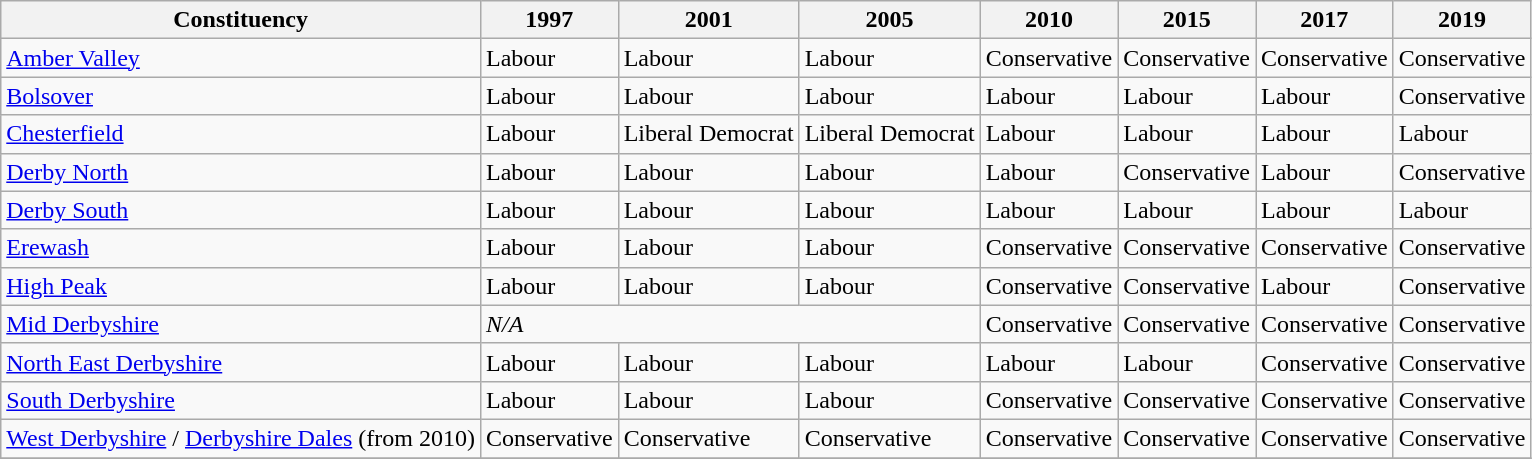<table class="wikitable">
<tr>
<th>Constituency</th>
<th>1997</th>
<th>2001</th>
<th>2005</th>
<th>2010</th>
<th>2015</th>
<th>2017</th>
<th>2019</th>
</tr>
<tr>
<td><a href='#'>Amber Valley</a></td>
<td bgcolor=>Labour</td>
<td bgcolor=>Labour</td>
<td bgcolor=>Labour</td>
<td bgcolor=>Conservative</td>
<td bgcolor=>Conservative</td>
<td bgcolor=>Conservative</td>
<td bgcolor=>Conservative</td>
</tr>
<tr>
<td><a href='#'>Bolsover</a></td>
<td bgcolor=>Labour</td>
<td bgcolor=>Labour</td>
<td bgcolor=>Labour</td>
<td bgcolor=>Labour</td>
<td bgcolor=>Labour</td>
<td bgcolor=>Labour</td>
<td bgcolor=>Conservative</td>
</tr>
<tr>
<td><a href='#'>Chesterfield</a></td>
<td bgcolor=>Labour</td>
<td bgcolor=>Liberal Democrat</td>
<td bgcolor=>Liberal Democrat</td>
<td bgcolor=>Labour</td>
<td bgcolor=>Labour</td>
<td bgcolor=>Labour</td>
<td bgcolor=>Labour</td>
</tr>
<tr>
<td><a href='#'>Derby North</a></td>
<td bgcolor=>Labour</td>
<td bgcolor=>Labour</td>
<td bgcolor=>Labour</td>
<td bgcolor=>Labour</td>
<td bgcolor=>Conservative</td>
<td bgcolor=>Labour</td>
<td bgcolor=>Conservative</td>
</tr>
<tr>
<td><a href='#'>Derby South</a></td>
<td bgcolor=>Labour</td>
<td bgcolor=>Labour</td>
<td bgcolor=>Labour</td>
<td bgcolor=>Labour</td>
<td bgcolor=>Labour</td>
<td bgcolor=>Labour</td>
<td bgcolor=>Labour</td>
</tr>
<tr>
<td><a href='#'>Erewash</a></td>
<td bgcolor=>Labour</td>
<td bgcolor=>Labour</td>
<td bgcolor=>Labour</td>
<td bgcolor=>Conservative</td>
<td bgcolor=>Conservative</td>
<td bgcolor=>Conservative</td>
<td bgcolor=>Conservative</td>
</tr>
<tr>
<td><a href='#'>High Peak</a></td>
<td bgcolor=>Labour</td>
<td bgcolor=>Labour</td>
<td bgcolor=>Labour</td>
<td bgcolor=>Conservative</td>
<td bgcolor=>Conservative</td>
<td bgcolor=>Labour</td>
<td bgcolor=>Conservative</td>
</tr>
<tr>
<td><a href='#'>Mid Derbyshire</a></td>
<td colspan="3"><em>N/A</em></td>
<td bgcolor=>Conservative</td>
<td bgcolor=>Conservative</td>
<td bgcolor=>Conservative</td>
<td bgcolor=>Conservative</td>
</tr>
<tr>
<td><a href='#'>North East Derbyshire</a></td>
<td bgcolor=>Labour</td>
<td bgcolor=>Labour</td>
<td bgcolor=>Labour</td>
<td bgcolor=>Labour</td>
<td bgcolor=>Labour</td>
<td bgcolor=>Conservative</td>
<td bgcolor=>Conservative</td>
</tr>
<tr>
<td><a href='#'>South Derbyshire</a></td>
<td bgcolor=>Labour</td>
<td bgcolor=>Labour</td>
<td bgcolor=>Labour</td>
<td bgcolor=>Conservative</td>
<td bgcolor=>Conservative</td>
<td bgcolor=>Conservative</td>
<td bgcolor=>Conservative</td>
</tr>
<tr>
<td><a href='#'>West Derbyshire</a> / <a href='#'>Derbyshire Dales</a> (from 2010)</td>
<td bgcolor=>Conservative</td>
<td bgcolor=>Conservative</td>
<td bgcolor=>Conservative</td>
<td bgcolor=>Conservative</td>
<td bgcolor=>Conservative</td>
<td bgcolor=>Conservative</td>
<td bgcolor=>Conservative</td>
</tr>
<tr>
</tr>
</table>
